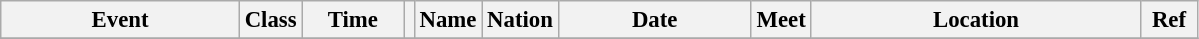<table class="wikitable" style="font-size: 95%;">
<tr>
<th style="width:10em">Event</th>
<th>Class</th>
<th style="width:4em">Time</th>
<th class="unsortable"></th>
<th>Name</th>
<th>Nation</th>
<th style="width:8em">Date</th>
<th>Meet</th>
<th style="width:14em">Location</th>
<th style="width:2em">Ref</th>
</tr>
<tr>
</tr>
</table>
